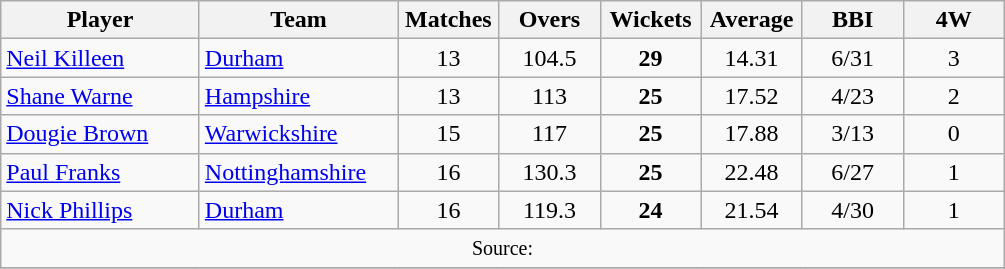<table class="wikitable" style="text-align:center;">
<tr>
<th width=125>Player</th>
<th width=125>Team</th>
<th width=60>Matches</th>
<th width=60>Overs</th>
<th width=60>Wickets</th>
<th width=60>Average</th>
<th width=60>BBI</th>
<th width=60>4W</th>
</tr>
<tr>
<td align="left"><a href='#'>Neil Killeen</a></td>
<td align="left"><a href='#'>Durham</a></td>
<td>13</td>
<td>104.5</td>
<td><strong>29</strong></td>
<td>14.31</td>
<td>6/31</td>
<td>3</td>
</tr>
<tr>
<td align="left"><a href='#'>Shane Warne</a></td>
<td align="left"><a href='#'>Hampshire</a></td>
<td>13</td>
<td>113</td>
<td><strong>25</strong></td>
<td>17.52</td>
<td>4/23</td>
<td>2</td>
</tr>
<tr>
<td align="left"><a href='#'>Dougie Brown</a></td>
<td align="left"><a href='#'>Warwickshire</a></td>
<td>15</td>
<td>117</td>
<td><strong>25</strong></td>
<td>17.88</td>
<td>3/13</td>
<td>0</td>
</tr>
<tr>
<td align="left"><a href='#'>Paul Franks</a></td>
<td align="left"><a href='#'>Nottinghamshire</a></td>
<td>16</td>
<td>130.3</td>
<td><strong>25</strong></td>
<td>22.48</td>
<td>6/27</td>
<td>1</td>
</tr>
<tr>
<td align="left"><a href='#'>Nick Phillips</a></td>
<td align="left"><a href='#'>Durham</a></td>
<td>16</td>
<td>119.3</td>
<td><strong>24</strong></td>
<td>21.54</td>
<td>4/30</td>
<td>1</td>
</tr>
<tr>
<td colspan=8><small>Source:</small></td>
</tr>
<tr>
</tr>
</table>
